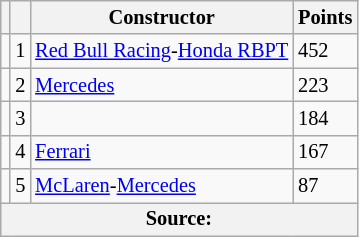<table class="wikitable" style="font-size: 85%;">
<tr>
<th scope="col"></th>
<th scope="col"></th>
<th scope="col">Constructor</th>
<th scope="col">Points</th>
</tr>
<tr>
<td align="left"></td>
<td align="center">1</td>
<td> <a href='#'>Red Bull Racing</a>-<a href='#'>Honda RBPT</a></td>
<td align="left">452</td>
</tr>
<tr>
<td align="left"></td>
<td align="center">2</td>
<td> <a href='#'>Mercedes</a></td>
<td align="left">223</td>
</tr>
<tr>
<td align="left"></td>
<td align="center">3</td>
<td></td>
<td align="left">184</td>
</tr>
<tr>
<td align="left"></td>
<td align="center">4</td>
<td> <a href='#'>Ferrari</a></td>
<td align="left">167</td>
</tr>
<tr>
<td align="left"></td>
<td align="center">5</td>
<td> <a href='#'>McLaren</a>-<a href='#'>Mercedes</a></td>
<td align="left">87</td>
</tr>
<tr>
<th colspan=4>Source:</th>
</tr>
</table>
